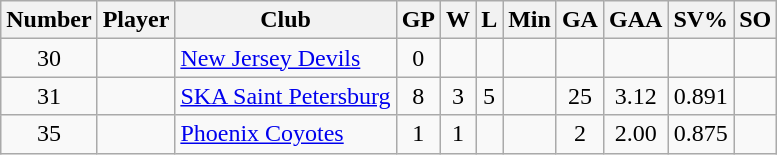<table class="wikitable sortable" style="text-align: center;">
<tr>
<th>Number</th>
<th>Player</th>
<th>Club</th>
<th>GP</th>
<th>W</th>
<th>L</th>
<th>Min</th>
<th>GA</th>
<th>GAA</th>
<th>SV%</th>
<th>SO</th>
</tr>
<tr>
<td>30</td>
<td align=left></td>
<td align=left><a href='#'>New Jersey Devils</a></td>
<td>0</td>
<td></td>
<td></td>
<td></td>
<td></td>
<td></td>
<td></td>
<td></td>
</tr>
<tr>
<td>31</td>
<td align=left></td>
<td align=left><a href='#'>SKA Saint Petersburg</a></td>
<td>8</td>
<td>3</td>
<td>5</td>
<td></td>
<td>25</td>
<td>3.12</td>
<td>0.891</td>
<td></td>
</tr>
<tr>
<td>35</td>
<td align=left></td>
<td align=left><a href='#'>Phoenix Coyotes</a></td>
<td>1</td>
<td>1</td>
<td></td>
<td></td>
<td>2</td>
<td>2.00</td>
<td>0.875</td>
<td></td>
</tr>
</table>
